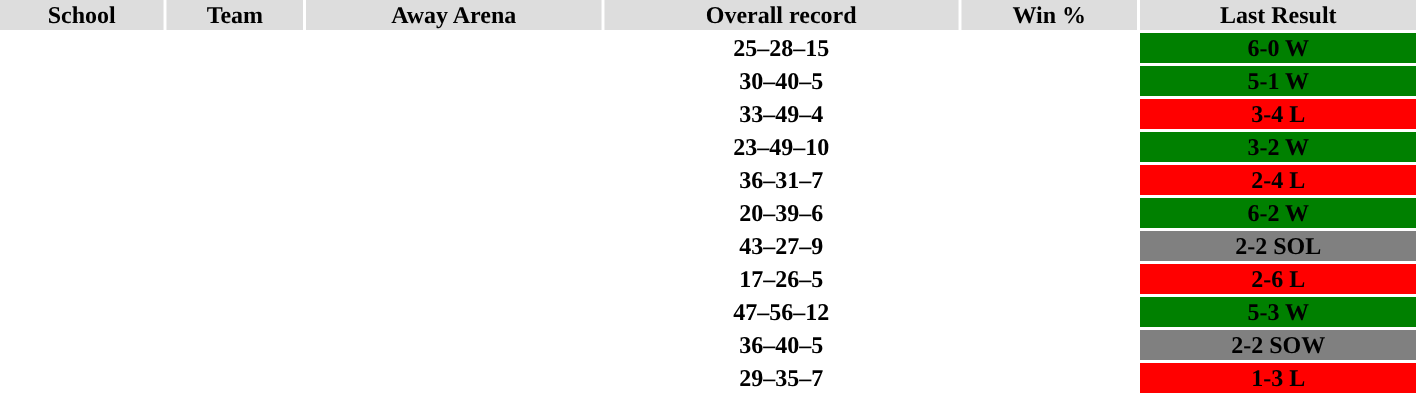<table width="75%">
<tr align="center"  bgcolor="#dddddd">
<th>School</th>
<th>Team</th>
<th>Away Arena</th>
<th>Overall record</th>
<th>Win %</th>
<th>Last Result</th>
</tr>
<tr align="center">
<td><strong><a href='#'></a></strong></td>
<td><strong><a href='#'></a></strong></td>
<td><strong><a href='#'></a> </strong></td>
<td><strong>25–28–15</strong></td>
<td><strong></strong></td>
<td bgcolor=green><strong>6-0 W</strong></td>
</tr>
<tr align="center">
<td><strong><a href='#'></a></strong></td>
<td><strong><a href='#'></a></strong></td>
<td><strong><a href='#'></a> </strong></td>
<td><strong>30–40–5</strong></td>
<td><strong></strong></td>
<td bgcolor=green><strong>5-1 W</strong></td>
</tr>
<tr align="center">
<td><strong><a href='#'></a></strong></td>
<td><strong><a href='#'></a></strong></td>
<td><strong><a href='#'></a> </strong></td>
<td><strong>33–49–4</strong></td>
<td><strong></strong></td>
<td bgcolor=red><strong>3-4 L</strong></td>
</tr>
<tr align="center">
<td><strong><a href='#'></a></strong></td>
<td><strong><a href='#'></a></strong></td>
<td><strong><a href='#'></a> </strong></td>
<td><strong>23–49–10</strong></td>
<td><strong></strong></td>
<td bgcolor=green><strong>3-2 W</strong></td>
</tr>
<tr align="center">
<td><strong><a href='#'></a></strong></td>
<td><strong><a href='#'></a></strong></td>
<td><strong><a href='#'></a></strong></td>
<td><strong>36–31–7</strong></td>
<td><strong></strong></td>
<td bgcolor=red><strong>2-4 L</strong></td>
</tr>
<tr align="center">
<td><strong><a href='#'></a></strong></td>
<td><strong><a href='#'></a></strong></td>
<td><strong><a href='#'></a></strong></td>
<td><strong>20–39–6</strong></td>
<td><strong></strong></td>
<td bgcolor=green><strong>6-2 W</strong></td>
</tr>
<tr align="center">
<td><strong><a href='#'></a></strong></td>
<td><strong><a href='#'></a></strong></td>
<td><strong><a href='#'></a></strong></td>
<td><strong>43–27–9</strong></td>
<td><strong></strong></td>
<td bgcolor=gray><strong>2-2 SOL</strong></td>
</tr>
<tr align="center">
<td><strong><a href='#'></a></strong></td>
<td><strong><a href='#'></a></strong></td>
<td><strong><a href='#'></a></strong></td>
<td><strong>17–26–5</strong></td>
<td><strong></strong></td>
<td bgcolor=red><strong>2-6 L</strong></td>
</tr>
<tr align="center">
<td><strong><a href='#'></a></strong></td>
<td><strong><a href='#'></a></strong></td>
<td><strong><a href='#'></a></strong></td>
<td><strong>47–56–12</strong></td>
<td><strong></strong></td>
<td bgcolor=green><strong>5-3 W</strong></td>
</tr>
<tr align="center">
<td><strong><a href='#'></a></strong></td>
<td><strong><a href='#'></a></strong></td>
<td><strong><a href='#'></a></strong></td>
<td><strong>36–40–5</strong></td>
<td><strong></strong></td>
<td bgcolor=grey><strong>2-2 SOW</strong></td>
</tr>
<tr align="center">
<td><strong><a href='#'></a></strong></td>
<td><strong><a href='#'></a></strong></td>
<td><strong><a href='#'></a></strong></td>
<td><strong>29–35–7</strong></td>
<td><strong></strong></td>
<td bgcolor=red><strong>1-3 L</strong></td>
</tr>
</table>
